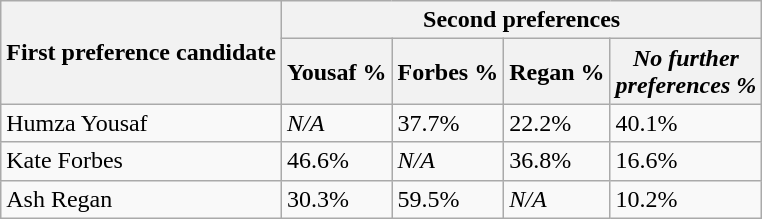<table class="wikitable">
<tr>
<th rowspan="2">First preference candidate</th>
<th colspan="4">Second preferences</th>
</tr>
<tr>
<th>Yousaf %</th>
<th>Forbes %</th>
<th>Regan %</th>
<th><em>No further</em><br><em>preferences %</em></th>
</tr>
<tr>
<td>Humza Yousaf</td>
<td><em>N/A</em></td>
<td>37.7%</td>
<td>22.2%</td>
<td>40.1%</td>
</tr>
<tr>
<td>Kate Forbes</td>
<td>46.6%</td>
<td><em>N/A</em></td>
<td>36.8%</td>
<td>16.6%</td>
</tr>
<tr>
<td>Ash Regan</td>
<td>30.3%</td>
<td>59.5%</td>
<td><em>N/A</em></td>
<td>10.2%</td>
</tr>
</table>
